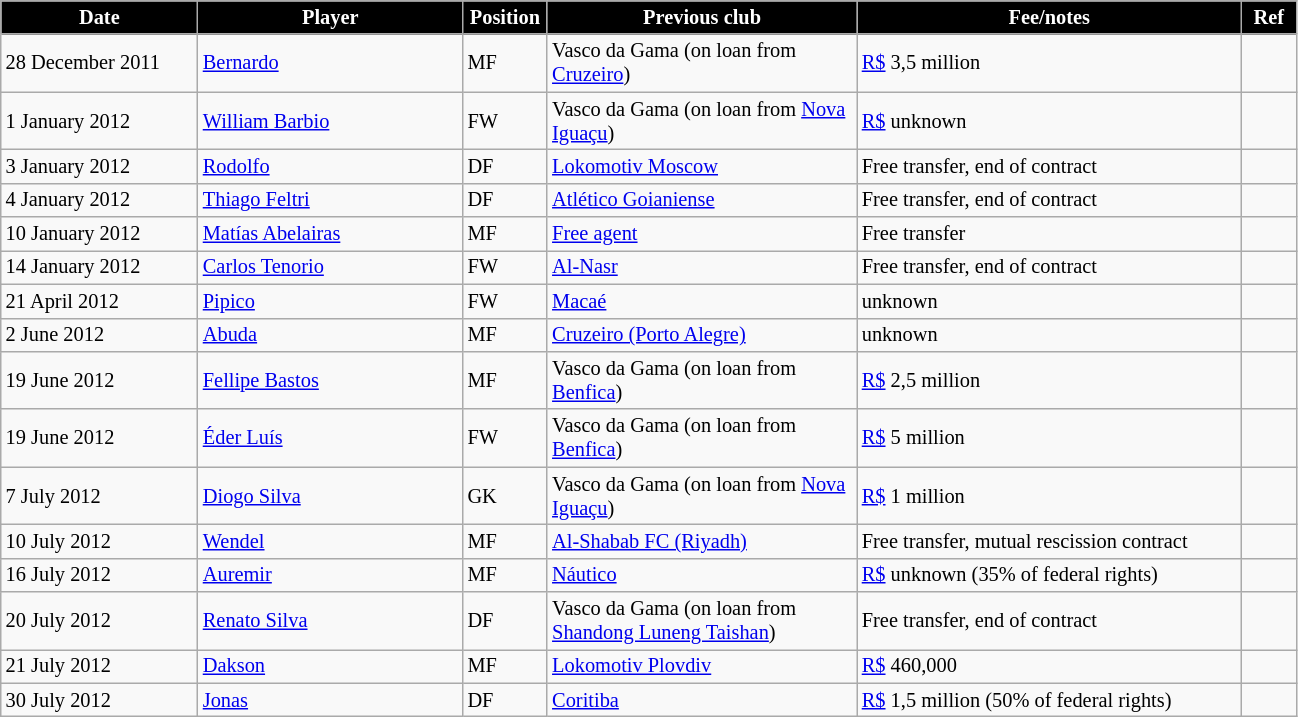<table class="wikitable" style="text-align:left; font-size:85%;">
<tr>
<th style="background:black; color:white; width:125px;">Date</th>
<th style="background:black; color:white; width:170px;">Player</th>
<th style="background:black; color:white; width:50px;">Position</th>
<th style="background:black; color:white; width:200px;">Previous club</th>
<th style="background:black; color:white; width:250px;">Fee/notes</th>
<th style="background:black; color:white; width:30px;">Ref</th>
</tr>
<tr>
<td>28 December 2011</td>
<td> <a href='#'>Bernardo</a></td>
<td>MF</td>
<td> Vasco da Gama (on loan from <a href='#'>Cruzeiro</a>)</td>
<td><a href='#'>R$</a> 3,5 million</td>
<td></td>
</tr>
<tr>
<td>1 January 2012</td>
<td> <a href='#'>William Barbio</a></td>
<td>FW</td>
<td> Vasco da Gama (on loan from <a href='#'>Nova Iguaçu</a>)</td>
<td><a href='#'>R$</a> unknown</td>
<td></td>
</tr>
<tr>
<td>3 January 2012</td>
<td> <a href='#'>Rodolfo</a></td>
<td>DF</td>
<td> <a href='#'>Lokomotiv Moscow</a></td>
<td>Free transfer, end of contract</td>
<td></td>
</tr>
<tr>
<td>4 January 2012</td>
<td> <a href='#'>Thiago Feltri</a></td>
<td>DF</td>
<td> <a href='#'>Atlético Goianiense</a></td>
<td>Free transfer, end of contract</td>
<td></td>
</tr>
<tr>
<td>10 January 2012</td>
<td> <a href='#'>Matías Abelairas</a></td>
<td>MF</td>
<td><a href='#'>Free agent</a></td>
<td>Free transfer</td>
<td></td>
</tr>
<tr>
<td>14 January 2012</td>
<td> <a href='#'>Carlos Tenorio</a></td>
<td>FW</td>
<td> <a href='#'>Al-Nasr</a></td>
<td>Free transfer, end of contract</td>
<td></td>
</tr>
<tr>
<td>21 April 2012</td>
<td> <a href='#'>Pipico</a></td>
<td>FW</td>
<td> <a href='#'>Macaé</a></td>
<td>unknown</td>
<td></td>
</tr>
<tr>
<td>2 June 2012</td>
<td> <a href='#'>Abuda</a></td>
<td>MF</td>
<td> <a href='#'>Cruzeiro (Porto Alegre)</a></td>
<td>unknown</td>
<td></td>
</tr>
<tr>
<td>19 June 2012</td>
<td> <a href='#'>Fellipe Bastos</a></td>
<td>MF</td>
<td> Vasco da Gama (on loan from <a href='#'>Benfica</a>)</td>
<td><a href='#'>R$</a> 2,5 million</td>
<td></td>
</tr>
<tr>
<td>19 June 2012</td>
<td> <a href='#'>Éder Luís</a></td>
<td>FW</td>
<td> Vasco da Gama (on loan from <a href='#'>Benfica</a>)</td>
<td><a href='#'>R$</a> 5 million</td>
<td></td>
</tr>
<tr>
<td>7 July 2012</td>
<td> <a href='#'>Diogo Silva</a></td>
<td>GK</td>
<td> Vasco da Gama (on loan from <a href='#'>Nova Iguaçu</a>)</td>
<td><a href='#'>R$</a> 1 million</td>
<td></td>
</tr>
<tr>
<td>10 July 2012</td>
<td> <a href='#'>Wendel</a></td>
<td>MF</td>
<td> <a href='#'>Al-Shabab FC (Riyadh)</a></td>
<td>Free transfer, mutual rescission contract</td>
<td></td>
</tr>
<tr>
<td>16 July 2012</td>
<td> <a href='#'>Auremir</a></td>
<td>MF</td>
<td> <a href='#'>Náutico</a></td>
<td><a href='#'>R$</a> unknown (35% of federal rights)</td>
<td></td>
</tr>
<tr>
<td>20 July 2012</td>
<td> <a href='#'>Renato Silva</a></td>
<td>DF</td>
<td> Vasco da Gama (on loan from <a href='#'>Shandong Luneng Taishan</a>)</td>
<td>Free transfer, end of contract</td>
<td></td>
</tr>
<tr>
<td>21 July 2012</td>
<td> <a href='#'>Dakson</a></td>
<td>MF</td>
<td> <a href='#'>Lokomotiv Plovdiv</a></td>
<td><a href='#'>R$</a> 460,000</td>
<td></td>
</tr>
<tr>
<td>30 July 2012</td>
<td> <a href='#'>Jonas</a></td>
<td>DF</td>
<td> <a href='#'>Coritiba</a></td>
<td><a href='#'>R$</a> 1,5 million (50% of federal rights)</td>
<td></td>
</tr>
</table>
